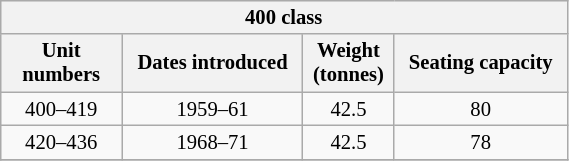<table class="wikitable" border= "1" style= "width:30%; font-size: 86%; float:right; margin-left:1em; margin-right:3em; margin-bottom:2em">
<tr>
<th colspan=4>400 class</th>
</tr>
<tr>
<th>Unit<br>  numbers  </th>
<th>Dates introduced</th>
<th>Weight<br>(tonnes)</th>
<th>Seating capacity</th>
</tr>
<tr style="text-align:center">
<td>400–419</td>
<td>1959–61</td>
<td>42.5</td>
<td>80</td>
</tr>
<tr style="text-align:center">
<td>420–436</td>
<td>1968–71</td>
<td>42.5</td>
<td>78</td>
</tr>
<tr>
</tr>
</table>
